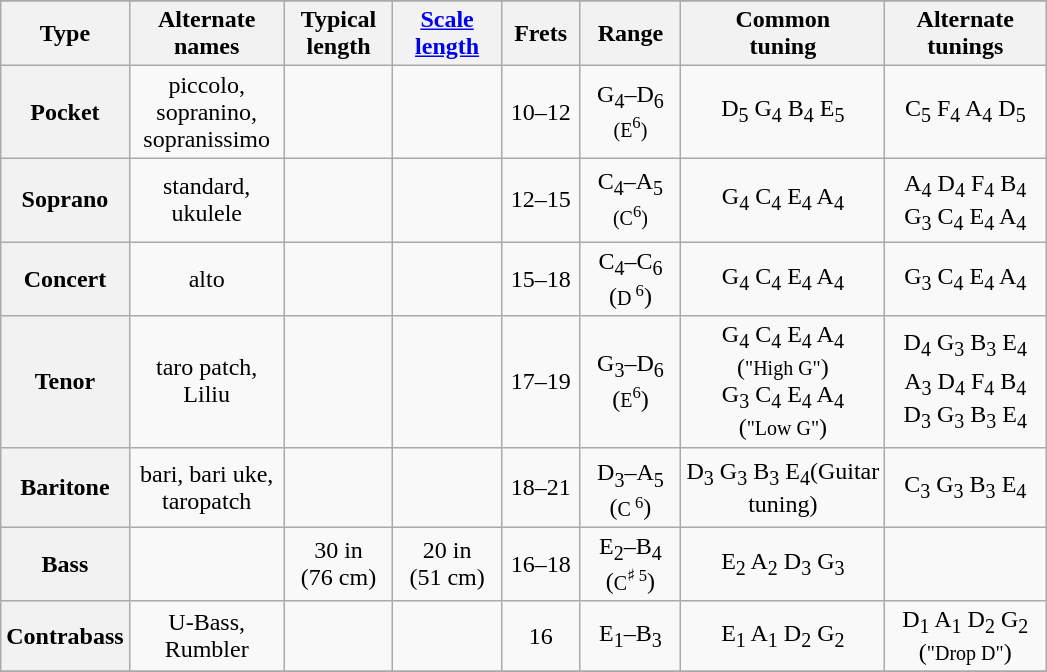<table class="wikitable" style="text-align:center;">
<tr>
</tr>
<tr>
<th style="width:70px">Type</th>
<th style="width:96px">Alternate<br>names</th>
<th style="width:65px;">Typical<br>length</th>
<th style="width:65px;"><a href='#'>Scale<br> length</a></th>
<th style="width:45px;">Frets</th>
<th style="width:60px;">Range</th>
<th style="width:100px;">Common<br>tuning</th>
<th style="width:100px;">Alternate<br>tunings</th>
</tr>
<tr>
<th>Pocket</th>
<td>piccolo, sopranino, sopranissimo</td>
<td></td>
<td></td>
<td>10–12</td>
<td>G<sub>4</sub>–D<sub>6</sub> <small> (E<sup>6</sup>)</small></td>
<td>D<sub>5</sub> G<sub>4</sub> B<sub>4</sub> E<sub>5</sub></td>
<td>C<sub>5</sub> F<sub>4</sub> A<sub>4</sub> D<sub>5</sub></td>
</tr>
<tr>
<th>Soprano</th>
<td>standard, ukulele</td>
<td></td>
<td></td>
<td>12–15</td>
<td>C<sub>4</sub>–A<sub>5</sub> <small>(C<sup>6</sup>)</small></td>
<td>G<sub>4</sub> C<sub>4</sub> E<sub>4</sub> A<sub>4</sub></td>
<td>A<sub>4</sub> D<sub>4</sub> F<sup></sup><sub>4</sub> B<sub>4</sub><br>G<sub>3</sub> C<sub>4</sub> E<sub>4</sub> A<sub>4</sub></td>
</tr>
<tr>
<th>Concert</th>
<td>alto</td>
<td></td>
<td></td>
<td>15–18</td>
<td>C<sub>4</sub>–C<sub>6</sub> (<small>D<sup> 6</sup></small>)</td>
<td>G<sub>4</sub> C<sub>4</sub> E<sub>4</sub> A<sub>4</sub></td>
<td>G<sub>3</sub> C<sub>4</sub> E<sub>4</sub> A<sub>4</sub></td>
</tr>
<tr>
<th>Tenor</th>
<td>taro patch, Liliu</td>
<td></td>
<td></td>
<td>17–19</td>
<td>G<sub>3</sub>–D<sub>6</sub> (<small>E<sup>6</sup></small>)</td>
<td>G<sub>4</sub> C<sub>4</sub> E<sub>4</sub> A<sub>4</sub> (<small>"High G"</small>)<br>G<sub>3</sub> C<sub>4</sub> E<sub>4</sub> A<sub>4</sub> (<small>"Low G"</small>)</td>
<td>D<sub>4</sub> G<sub>3</sub> B<sub>3</sub> E<sub>4</sub><br>A<sub>3</sub> D<sub>4</sub> F<sup></sup><sub>4</sub> B<sub>4</sub><br>D<sub>3</sub> G<sub>3</sub> B<sub>3</sub> E<sub>4</sub></td>
</tr>
<tr>
<th>Baritone</th>
<td>bari, bari uke, taropatch</td>
<td></td>
<td></td>
<td>18–21</td>
<td>D<sub>3</sub>–A<sup></sup><sub>5</sub> (<small>C<sup> 6</sup></small>)</td>
<td>D<sub>3</sub> G<sub>3</sub> B<sub>3</sub> E<sub>4</sub>(Guitar tuning)</td>
<td>C<sub>3</sub> G<sub>3</sub> B<sub>3</sub> E<sub>4</sub></td>
</tr>
<tr>
<th>Bass</th>
<td></td>
<td>30 in<br>(76 cm)</td>
<td>20 in<br>(51 cm)</td>
<td>16–18</td>
<td>E<sub>2</sub>–B<sub>4</sub><br>(<small>C<sup>♯ 5</sup></small>)</td>
<td>E<sub>2</sub> A<sub>2</sub> D<sub>3</sub> G<sub>3</sub></td>
<td></td>
</tr>
<tr>
<th>Contrabass</th>
<td>U-Bass, Rumbler</td>
<td></td>
<td></td>
<td>16</td>
<td>E<sub>1</sub>–B<sub>3</sub></td>
<td>E<sub>1</sub> A<sub>1</sub> D<sub>2</sub> G<sub>2</sub></td>
<td>D<sub>1</sub> A<sub>1</sub> D<sub>2</sub> G<sub>2</sub> (<small>"Drop D"</small>)</td>
</tr>
<tr>
</tr>
</table>
